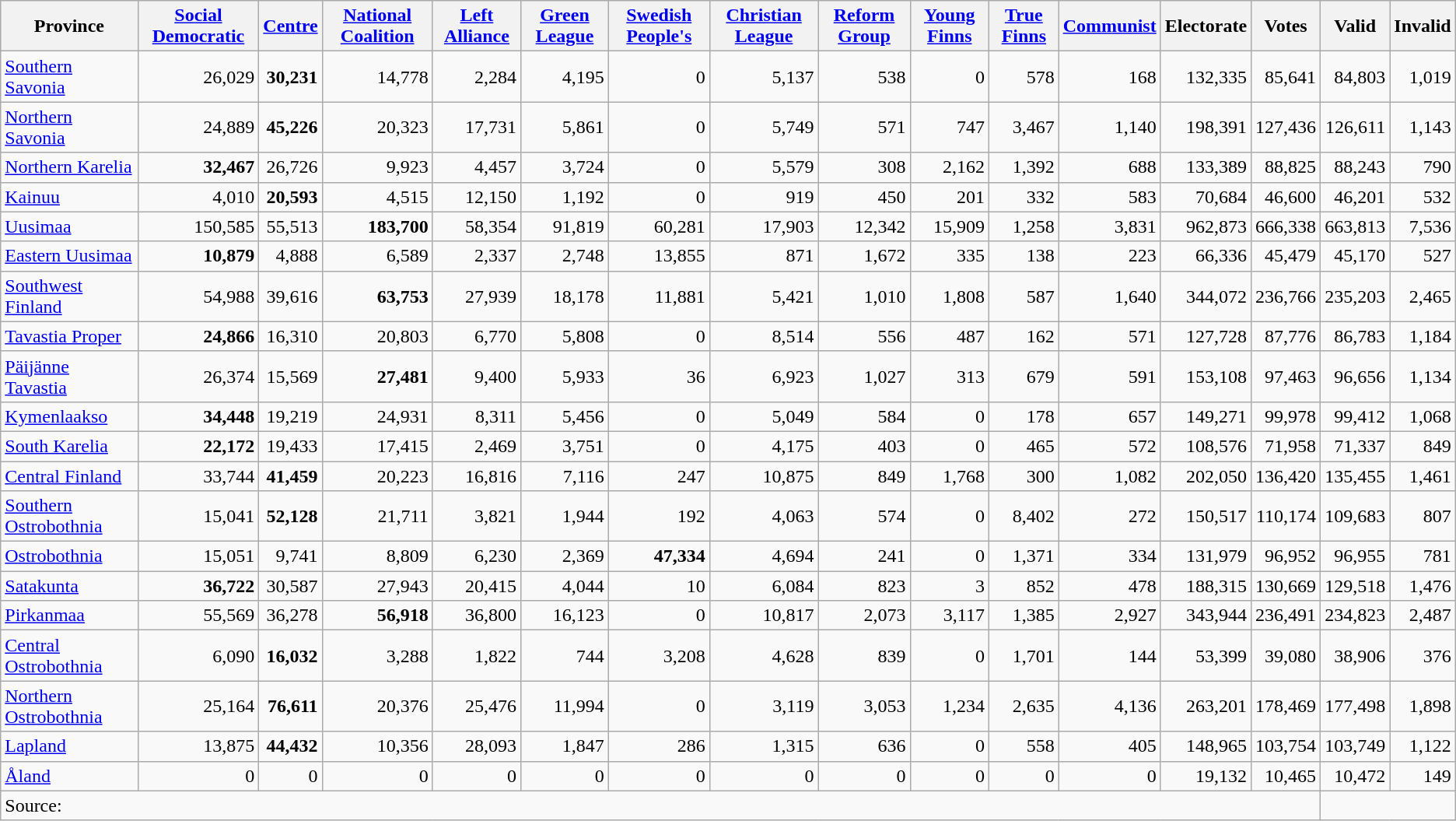<table class="wikitable sortable" style=text-align:right>
<tr>
<th>Province</th>
<th><a href='#'>Social Democratic</a></th>
<th><a href='#'>Centre</a></th>
<th><a href='#'>National Coalition</a></th>
<th><a href='#'>Left Alliance</a></th>
<th><a href='#'>Green League</a></th>
<th><a href='#'>Swedish People's</a></th>
<th><a href='#'>Christian League</a></th>
<th><a href='#'>Reform Group</a></th>
<th><a href='#'>Young Finns</a></th>
<th><a href='#'>True Finns</a></th>
<th><a href='#'>Communist</a></th>
<th>Electorate</th>
<th>Votes</th>
<th>Valid</th>
<th>Invalid</th>
</tr>
<tr>
<td align=left><a href='#'>Southern Savonia</a></td>
<td>26,029</td>
<td><strong>30,231</strong></td>
<td>14,778</td>
<td>2,284</td>
<td>4,195</td>
<td>0</td>
<td>5,137</td>
<td>538</td>
<td>0</td>
<td>578</td>
<td>168</td>
<td>132,335</td>
<td>85,641</td>
<td>84,803</td>
<td>1,019</td>
</tr>
<tr>
<td align=left><a href='#'>Northern Savonia</a></td>
<td>24,889</td>
<td><strong>45,226</strong></td>
<td>20,323</td>
<td>17,731</td>
<td>5,861</td>
<td>0</td>
<td>5,749</td>
<td>571</td>
<td>747</td>
<td>3,467</td>
<td>1,140</td>
<td>198,391</td>
<td>127,436</td>
<td>126,611</td>
<td>1,143</td>
</tr>
<tr>
<td align=left><a href='#'>Northern Karelia</a></td>
<td><strong>32,467</strong></td>
<td>26,726</td>
<td>9,923</td>
<td>4,457</td>
<td>3,724</td>
<td>0</td>
<td>5,579</td>
<td>308</td>
<td>2,162</td>
<td>1,392</td>
<td>688</td>
<td>133,389</td>
<td>88,825</td>
<td>88,243</td>
<td>790</td>
</tr>
<tr>
<td align=left><a href='#'>Kainuu</a></td>
<td>4,010</td>
<td><strong>20,593</strong></td>
<td>4,515</td>
<td>12,150</td>
<td>1,192</td>
<td>0</td>
<td>919</td>
<td>450</td>
<td>201</td>
<td>332</td>
<td>583</td>
<td>70,684</td>
<td>46,600</td>
<td>46,201</td>
<td>532</td>
</tr>
<tr>
<td align=left><a href='#'>Uusimaa</a></td>
<td>150,585</td>
<td>55,513</td>
<td><strong>183,700</strong></td>
<td>58,354</td>
<td>91,819</td>
<td>60,281</td>
<td>17,903</td>
<td>12,342</td>
<td>15,909</td>
<td>1,258</td>
<td>3,831</td>
<td>962,873</td>
<td>666,338</td>
<td>663,813</td>
<td>7,536</td>
</tr>
<tr>
<td align=left><a href='#'>Eastern Uusimaa</a></td>
<td><strong>10,879</strong></td>
<td>4,888</td>
<td>6,589</td>
<td>2,337</td>
<td>2,748</td>
<td>13,855</td>
<td>871</td>
<td>1,672</td>
<td>335</td>
<td>138</td>
<td>223</td>
<td>66,336</td>
<td>45,479</td>
<td>45,170</td>
<td>527</td>
</tr>
<tr>
<td align=left><a href='#'>Southwest Finland</a></td>
<td>54,988</td>
<td>39,616</td>
<td><strong>63,753</strong></td>
<td>27,939</td>
<td>18,178</td>
<td>11,881</td>
<td>5,421</td>
<td>1,010</td>
<td>1,808</td>
<td>587</td>
<td>1,640</td>
<td>344,072</td>
<td>236,766</td>
<td>235,203</td>
<td>2,465</td>
</tr>
<tr>
<td align=left><a href='#'>Tavastia Proper</a></td>
<td><strong>24,866</strong></td>
<td>16,310</td>
<td>20,803</td>
<td>6,770</td>
<td>5,808</td>
<td>0</td>
<td>8,514</td>
<td>556</td>
<td>487</td>
<td>162</td>
<td>571</td>
<td>127,728</td>
<td>87,776</td>
<td>86,783</td>
<td>1,184</td>
</tr>
<tr>
<td align=left><a href='#'>Päijänne Tavastia</a></td>
<td>26,374</td>
<td>15,569</td>
<td><strong>27,481</strong></td>
<td>9,400</td>
<td>5,933</td>
<td>36</td>
<td>6,923</td>
<td>1,027</td>
<td>313</td>
<td>679</td>
<td>591</td>
<td>153,108</td>
<td>97,463</td>
<td>96,656</td>
<td>1,134</td>
</tr>
<tr>
<td align=left><a href='#'>Kymenlaakso</a></td>
<td><strong>34,448</strong></td>
<td>19,219</td>
<td>24,931</td>
<td>8,311</td>
<td>5,456</td>
<td>0</td>
<td>5,049</td>
<td>584</td>
<td>0</td>
<td>178</td>
<td>657</td>
<td>149,271</td>
<td>99,978</td>
<td>99,412</td>
<td>1,068</td>
</tr>
<tr>
<td align=left><a href='#'>South Karelia</a></td>
<td><strong>22,172</strong></td>
<td>19,433</td>
<td>17,415</td>
<td>2,469</td>
<td>3,751</td>
<td>0</td>
<td>4,175</td>
<td>403</td>
<td>0</td>
<td>465</td>
<td>572</td>
<td>108,576</td>
<td>71,958</td>
<td>71,337</td>
<td>849</td>
</tr>
<tr>
<td align=left><a href='#'>Central Finland</a></td>
<td>33,744</td>
<td><strong>41,459</strong></td>
<td>20,223</td>
<td>16,816</td>
<td>7,116</td>
<td>247</td>
<td>10,875</td>
<td>849</td>
<td>1,768</td>
<td>300</td>
<td>1,082</td>
<td>202,050</td>
<td>136,420</td>
<td>135,455</td>
<td>1,461</td>
</tr>
<tr>
<td align=left><a href='#'>Southern Ostrobothnia</a></td>
<td>15,041</td>
<td><strong>52,128</strong></td>
<td>21,711</td>
<td>3,821</td>
<td>1,944</td>
<td>192</td>
<td>4,063</td>
<td>574</td>
<td>0</td>
<td>8,402</td>
<td>272</td>
<td>150,517</td>
<td>110,174</td>
<td>109,683</td>
<td>807</td>
</tr>
<tr>
<td align=left><a href='#'>Ostrobothnia</a></td>
<td>15,051</td>
<td>9,741</td>
<td>8,809</td>
<td>6,230</td>
<td>2,369</td>
<td><strong>47,334</strong></td>
<td>4,694</td>
<td>241</td>
<td>0</td>
<td>1,371</td>
<td>334</td>
<td>131,979</td>
<td>96,952</td>
<td>96,955</td>
<td>781</td>
</tr>
<tr>
<td align=left><a href='#'>Satakunta</a></td>
<td><strong>36,722</strong></td>
<td>30,587</td>
<td>27,943</td>
<td>20,415</td>
<td>4,044</td>
<td>10</td>
<td>6,084</td>
<td>823</td>
<td>3</td>
<td>852</td>
<td>478</td>
<td>188,315</td>
<td>130,669</td>
<td>129,518</td>
<td>1,476</td>
</tr>
<tr>
<td align=left><a href='#'>Pirkanmaa</a></td>
<td>55,569</td>
<td>36,278</td>
<td><strong>56,918</strong></td>
<td>36,800</td>
<td>16,123</td>
<td>0</td>
<td>10,817</td>
<td>2,073</td>
<td>3,117</td>
<td>1,385</td>
<td>2,927</td>
<td>343,944</td>
<td>236,491</td>
<td>234,823</td>
<td>2,487</td>
</tr>
<tr>
<td align=left><a href='#'>Central Ostrobothnia</a></td>
<td>6,090</td>
<td><strong>16,032</strong></td>
<td>3,288</td>
<td>1,822</td>
<td>744</td>
<td>3,208</td>
<td>4,628</td>
<td>839</td>
<td>0</td>
<td>1,701</td>
<td>144</td>
<td>53,399</td>
<td>39,080</td>
<td>38,906</td>
<td>376</td>
</tr>
<tr>
<td align=left><a href='#'>Northern Ostrobothnia</a></td>
<td>25,164</td>
<td><strong>76,611</strong></td>
<td>20,376</td>
<td>25,476</td>
<td>11,994</td>
<td>0</td>
<td>3,119</td>
<td>3,053</td>
<td>1,234</td>
<td>2,635</td>
<td>4,136</td>
<td>263,201</td>
<td>178,469</td>
<td>177,498</td>
<td>1,898</td>
</tr>
<tr>
<td align=left><a href='#'>Lapland</a></td>
<td>13,875</td>
<td><strong>44,432</strong></td>
<td>10,356</td>
<td>28,093</td>
<td>1,847</td>
<td>286</td>
<td>1,315</td>
<td>636</td>
<td>0</td>
<td>558</td>
<td>405</td>
<td>148,965</td>
<td>103,754</td>
<td>103,749</td>
<td>1,122</td>
</tr>
<tr>
<td align=left><a href='#'>Åland</a></td>
<td>0</td>
<td>0</td>
<td>0</td>
<td>0</td>
<td>0</td>
<td>0</td>
<td>0</td>
<td>0</td>
<td>0</td>
<td>0</td>
<td>0</td>
<td>19,132</td>
<td>10,465</td>
<td>10,472</td>
<td>149</td>
</tr>
<tr>
<td align=left colspan=14>Source:  </td>
</tr>
</table>
